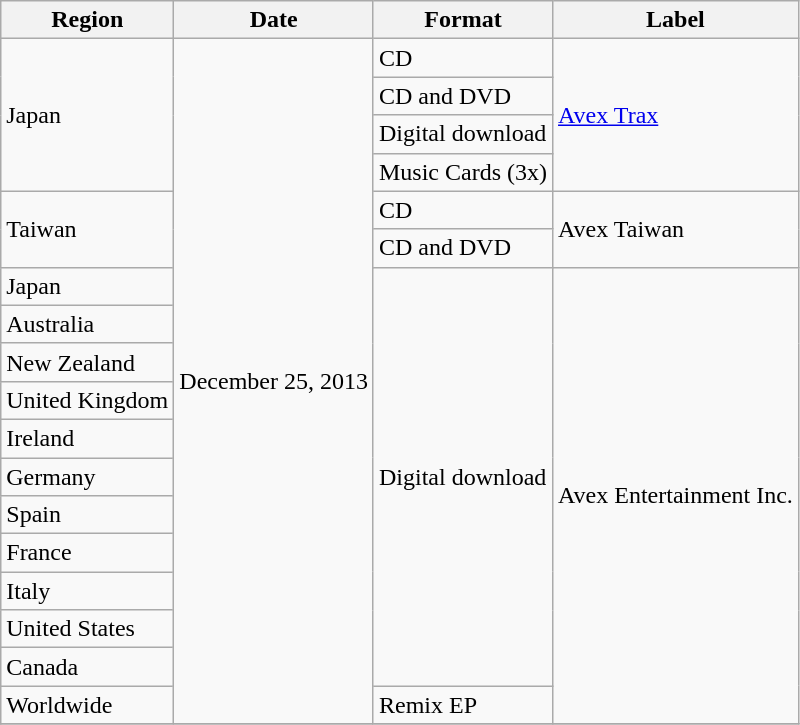<table class="wikitable plainrowheaders">
<tr>
<th scope="col">Region</th>
<th scope="col">Date</th>
<th scope="col">Format</th>
<th scope="col">Label</th>
</tr>
<tr>
<td rowspan="4">Japan</td>
<td rowspan="19">December 25, 2013</td>
<td>CD</td>
<td rowspan="4"><a href='#'>Avex Trax</a></td>
</tr>
<tr>
<td>CD and DVD</td>
</tr>
<tr>
<td>Digital download</td>
</tr>
<tr>
<td>Music Cards (3x)</td>
</tr>
<tr>
<td rowspan="3">Taiwan</td>
<td>CD</td>
<td rowspan="3">Avex Taiwan</td>
</tr>
<tr>
<td>CD and DVD</td>
</tr>
<tr>
<td rowspan="12">Digital download</td>
</tr>
<tr>
<td>Japan</td>
<td rowspan="12">Avex Entertainment Inc.</td>
</tr>
<tr>
<td>Australia</td>
</tr>
<tr>
<td>New Zealand</td>
</tr>
<tr>
<td>United Kingdom</td>
</tr>
<tr>
<td>Ireland</td>
</tr>
<tr>
<td>Germany</td>
</tr>
<tr>
<td>Spain</td>
</tr>
<tr>
<td>France</td>
</tr>
<tr>
<td>Italy</td>
</tr>
<tr>
<td>United States</td>
</tr>
<tr>
<td>Canada</td>
</tr>
<tr>
<td>Worldwide</td>
<td>Remix EP</td>
</tr>
<tr>
</tr>
</table>
